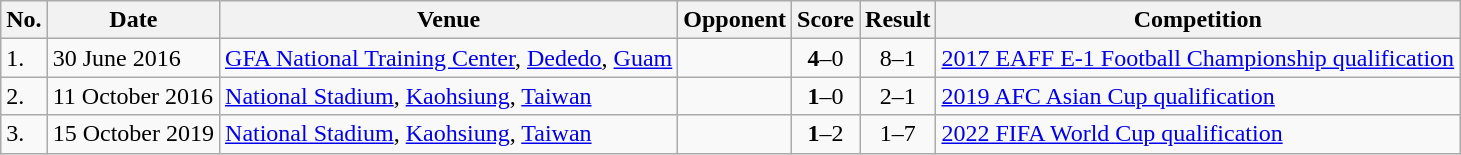<table class="wikitable">
<tr>
<th>No.</th>
<th>Date</th>
<th>Venue</th>
<th>Opponent</th>
<th>Score</th>
<th>Result</th>
<th>Competition</th>
</tr>
<tr>
<td>1.</td>
<td>30 June 2016</td>
<td><a href='#'>GFA National Training Center</a>, <a href='#'>Dededo</a>, <a href='#'>Guam</a></td>
<td></td>
<td align=center><strong>4</strong>–0</td>
<td align=center>8–1</td>
<td><a href='#'>2017 EAFF E-1 Football Championship qualification</a></td>
</tr>
<tr>
<td>2.</td>
<td>11 October 2016</td>
<td><a href='#'>National Stadium</a>, <a href='#'>Kaohsiung</a>, <a href='#'>Taiwan</a></td>
<td></td>
<td align=center><strong>1</strong>–0</td>
<td align=center>2–1</td>
<td><a href='#'>2019 AFC Asian Cup qualification</a></td>
</tr>
<tr>
<td>3.</td>
<td>15 October 2019</td>
<td><a href='#'>National Stadium</a>, <a href='#'>Kaohsiung</a>, <a href='#'>Taiwan</a></td>
<td></td>
<td align=center><strong>1</strong>–2</td>
<td align=center>1–7</td>
<td><a href='#'>2022 FIFA World Cup qualification</a></td>
</tr>
</table>
